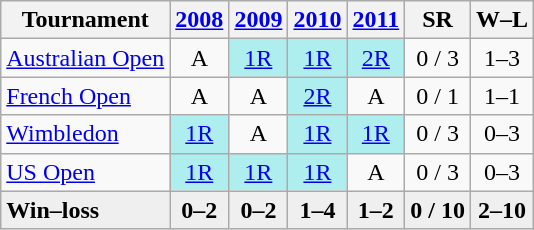<table class=wikitable style=text-align:center>
<tr>
<th>Tournament</th>
<th><a href='#'>2008</a></th>
<th><a href='#'>2009</a></th>
<th><a href='#'>2010</a></th>
<th><a href='#'>2011</a></th>
<th>SR</th>
<th>W–L</th>
</tr>
<tr>
<td style="text-align:left;"><a href='#'>Australian Open</a></td>
<td>A</td>
<td style="background:#afeeee;"><a href='#'>1R</a></td>
<td style="background:#afeeee;"><a href='#'>1R</a></td>
<td style="background:#afeeee;"><a href='#'>2R</a></td>
<td>0 / 3</td>
<td>1–3</td>
</tr>
<tr>
<td style="text-align:left;"><a href='#'>French Open</a></td>
<td>A</td>
<td>A</td>
<td style="background:#afeeee;"><a href='#'>2R</a></td>
<td>A</td>
<td>0 / 1</td>
<td>1–1</td>
</tr>
<tr>
<td style="text-align:left;"><a href='#'>Wimbledon</a></td>
<td style="background:#afeeee;"><a href='#'>1R</a></td>
<td>A</td>
<td style="background:#afeeee;"><a href='#'>1R</a></td>
<td style="background:#afeeee;"><a href='#'>1R</a></td>
<td>0 / 3</td>
<td>0–3</td>
</tr>
<tr>
<td style="text-align:left;"><a href='#'>US Open</a></td>
<td style="background:#afeeee;"><a href='#'>1R</a></td>
<td style="background:#afeeee;"><a href='#'>1R</a></td>
<td style="background:#afeeee;"><a href='#'>1R</a></td>
<td>A</td>
<td>0 / 3</td>
<td>0–3</td>
</tr>
<tr style="font-weight:bold; background:#efefef;">
<td style=text-align:left>Win–loss</td>
<td>0–2</td>
<td>0–2</td>
<td>1–4</td>
<td>1–2</td>
<td>0 / 10</td>
<td>2–10</td>
</tr>
</table>
